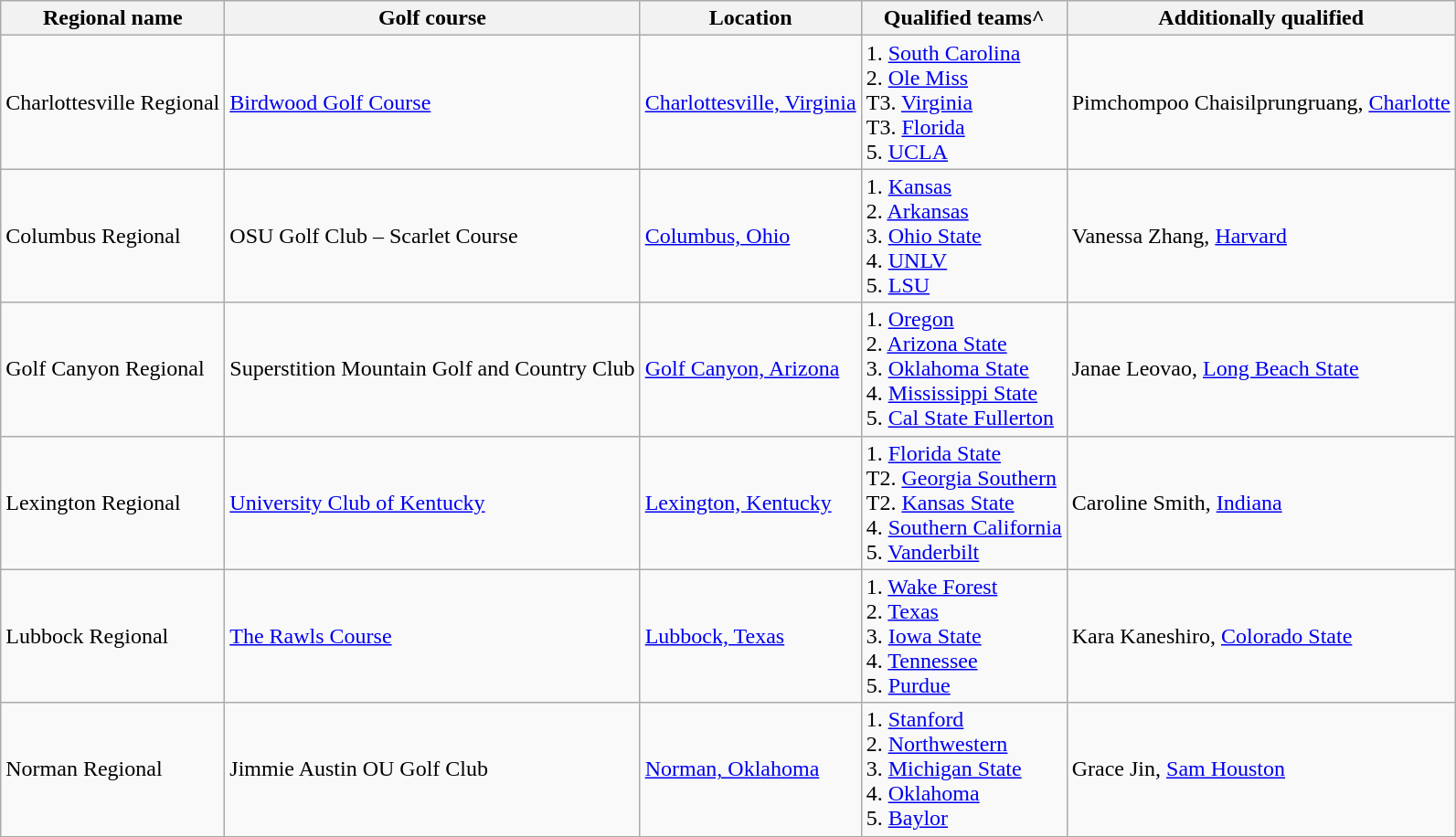<table class="wikitable">
<tr>
<th>Regional name</th>
<th>Golf course</th>
<th>Location</th>
<th>Qualified teams^</th>
<th>Additionally qualified</th>
</tr>
<tr>
<td>Charlottesville Regional</td>
<td><a href='#'>Birdwood Golf Course</a></td>
<td><a href='#'>Charlottesville, Virginia</a></td>
<td>1. <a href='#'>South Carolina</a><br>2. <a href='#'>Ole Miss</a><br>T3. <a href='#'>Virginia</a><br>T3. <a href='#'>Florida</a><br>5. <a href='#'>UCLA</a></td>
<td>Pimchompoo Chaisilprungruang, <a href='#'>Charlotte</a></td>
</tr>
<tr>
<td>Columbus Regional</td>
<td>OSU Golf Club – Scarlet Course</td>
<td><a href='#'>Columbus, Ohio</a></td>
<td>1. <a href='#'>Kansas</a><br>2. <a href='#'>Arkansas</a><br>3. <a href='#'>Ohio State</a><br>4. <a href='#'>UNLV</a><br>5. <a href='#'>LSU</a></td>
<td>Vanessa Zhang, <a href='#'>Harvard</a></td>
</tr>
<tr>
<td>Golf Canyon Regional</td>
<td>Superstition Mountain Golf and Country Club</td>
<td><a href='#'>Golf Canyon, Arizona</a></td>
<td>1. <a href='#'>Oregon</a><br>2. <a href='#'>Arizona State</a><br>3. <a href='#'>Oklahoma State</a><br>4. <a href='#'>Mississippi State</a><br>5. <a href='#'>Cal State Fullerton</a></td>
<td>Janae Leovao, <a href='#'>Long Beach State</a></td>
</tr>
<tr>
<td>Lexington Regional</td>
<td><a href='#'>University Club of Kentucky</a></td>
<td><a href='#'>Lexington, Kentucky</a></td>
<td>1. <a href='#'>Florida State</a><br>T2. <a href='#'>Georgia Southern</a><br>T2. <a href='#'>Kansas State</a><br>4. <a href='#'>Southern California</a><br>5. <a href='#'>Vanderbilt</a></td>
<td>Caroline Smith, <a href='#'>Indiana</a></td>
</tr>
<tr>
<td>Lubbock Regional</td>
<td><a href='#'>The Rawls Course</a></td>
<td><a href='#'>Lubbock, Texas</a></td>
<td>1. <a href='#'>Wake Forest</a><br>2. <a href='#'>Texas</a><br>3. <a href='#'>Iowa State</a><br>4. <a href='#'>Tennessee</a><br>5. <a href='#'>Purdue</a></td>
<td>Kara Kaneshiro, <a href='#'>Colorado State</a></td>
</tr>
<tr>
<td>Norman Regional</td>
<td>Jimmie Austin OU Golf Club</td>
<td><a href='#'>Norman, Oklahoma</a></td>
<td>1. <a href='#'>Stanford</a><br>2. <a href='#'>Northwestern</a><br>3. <a href='#'>Michigan State</a><br>4. <a href='#'>Oklahoma</a><br>5. <a href='#'>Baylor</a></td>
<td>Grace Jin, <a href='#'>Sam Houston</a></td>
</tr>
</table>
